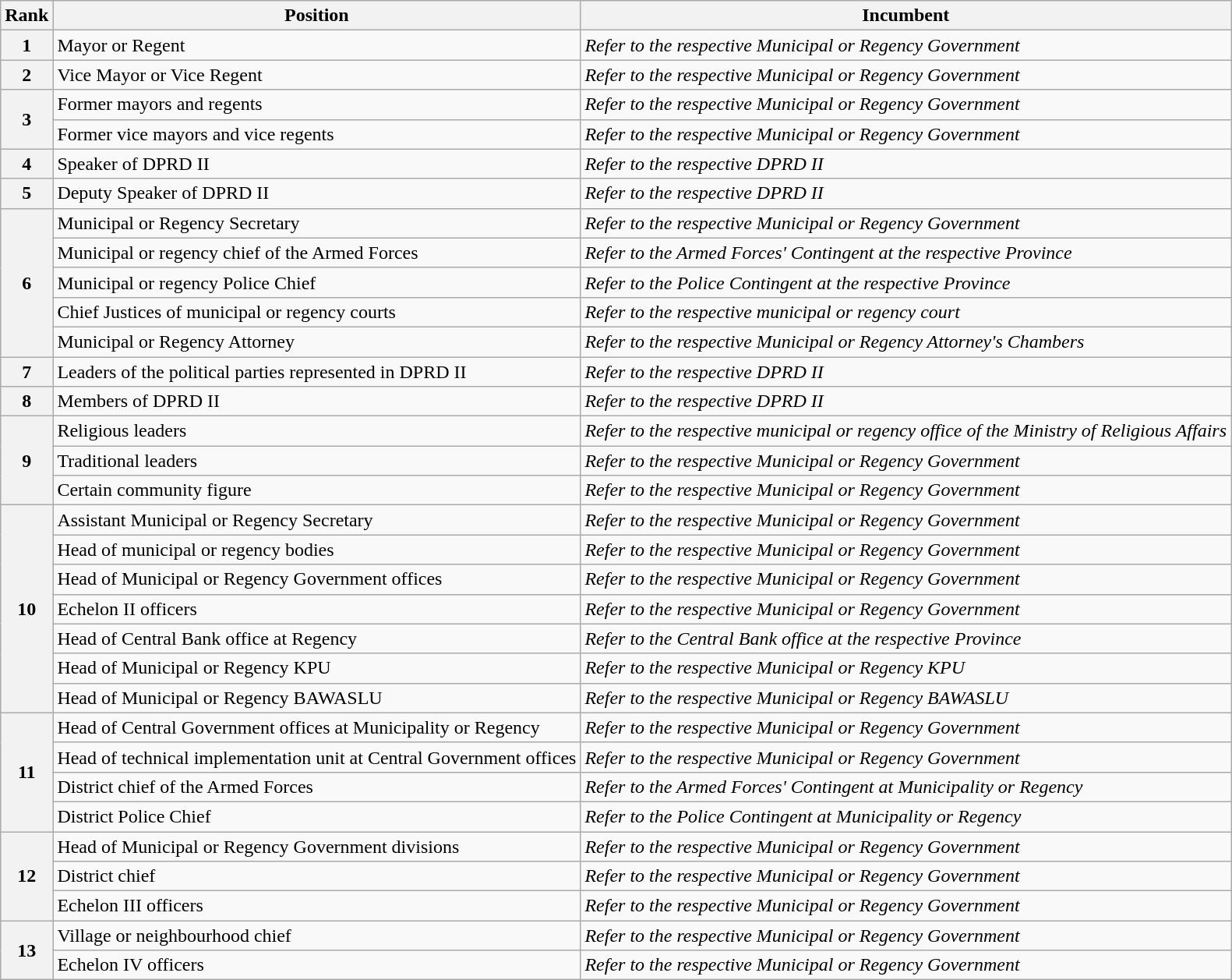<table class="wikitable">
<tr>
<th>Rank</th>
<th>Position</th>
<th>Incumbent</th>
</tr>
<tr>
<th>1</th>
<td>Mayor or Regent</td>
<td><em>Refer to the respective Municipal or Regency Government</em></td>
</tr>
<tr>
<th>2</th>
<td>Vice Mayor or Vice Regent</td>
<td><em>Refer to the respective Municipal or Regency Government</em></td>
</tr>
<tr>
<th rowspan="2">3</th>
<td>Former mayors and regents</td>
<td><em>Refer to the respective Municipal or Regency Government</em></td>
</tr>
<tr>
<td>Former vice mayors and vice regents</td>
<td><em>Refer to the respective Municipal or Regency Government</em></td>
</tr>
<tr>
<th>4</th>
<td>Speaker of DPRD II</td>
<td><em>Refer to the respective DPRD II</em></td>
</tr>
<tr>
<th>5</th>
<td>Deputy Speaker of DPRD II</td>
<td><em>Refer to the respective DPRD II</em></td>
</tr>
<tr>
<th rowspan="5">6</th>
<td>Municipal or Regency Secretary</td>
<td><em>Refer to the respective Municipal or Regency Government</em></td>
</tr>
<tr>
<td>Municipal or regency chief of the Armed Forces</td>
<td><em>Refer to the Armed Forces' Contingent at the respective Province</em></td>
</tr>
<tr>
<td>Municipal or regency Police Chief</td>
<td><em>Refer to the Police Contingent at the respective Province</em></td>
</tr>
<tr>
<td>Chief Justices of municipal or regency courts</td>
<td><em>Refer to the respective municipal or regency court</em></td>
</tr>
<tr>
<td>Municipal or Regency Attorney</td>
<td><em>Refer to the respective Municipal or Regency Attorney's Chambers</em></td>
</tr>
<tr>
<th>7</th>
<td>Leaders of the political parties represented in DPRD II</td>
<td><em>Refer to the respective DPRD II</em></td>
</tr>
<tr>
<th>8</th>
<td>Members of DPRD II</td>
<td><em>Refer to the respective DPRD II</em></td>
</tr>
<tr>
<th rowspan="3">9</th>
<td>Religious leaders</td>
<td><em>Refer to the respective municipal or regency office of the Ministry of Religious Affairs</em></td>
</tr>
<tr>
<td>Traditional leaders</td>
<td><em>Refer to the respective Municipal or Regency Government</em></td>
</tr>
<tr>
<td>Certain community figure</td>
<td><em>Refer to the respective Municipal or Regency Government</em></td>
</tr>
<tr>
<th rowspan="7">10</th>
<td>Assistant Municipal or Regency Secretary</td>
<td><em>Refer to the respective Municipal or Regency Government</em></td>
</tr>
<tr>
<td>Head of municipal or regency bodies</td>
<td><em>Refer to the respective Municipal or Regency Government</em></td>
</tr>
<tr>
<td>Head of Municipal or Regency Government offices</td>
<td><em>Refer to the respective Municipal or Regency Government</em></td>
</tr>
<tr>
<td>Echelon II officers</td>
<td><em>Refer to the respective Municipal or Regency Government</em></td>
</tr>
<tr>
<td>Head of Central Bank office at Regency</td>
<td><em>Refer to the Central Bank office at the respective Province</em></td>
</tr>
<tr>
<td>Head of Municipal or Regency KPU</td>
<td><em>Refer to the respective Municipal or Regency KPU</em></td>
</tr>
<tr>
<td>Head of Municipal or Regency BAWASLU</td>
<td><em>Refer to the respective Municipal or Regency BAWASLU</em></td>
</tr>
<tr>
<th rowspan="4">11</th>
<td>Head of Central Government offices at Municipality or Regency</td>
<td><em>Refer to the respective Municipal or Regency Government</em></td>
</tr>
<tr>
<td>Head of technical implementation unit at Central Government offices</td>
<td><em>Refer to the respective Municipal or Regency Government</em></td>
</tr>
<tr>
<td>District chief of the Armed Forces</td>
<td><em>Refer to the Armed Forces' Contingent at Municipality or Regency</em></td>
</tr>
<tr>
<td>District Police Chief</td>
<td><em>Refer to the Police Contingent at Municipality or Regency</em></td>
</tr>
<tr>
<th rowspan="3">12</th>
<td>Head of Municipal or Regency Government divisions</td>
<td><em>Refer to the respective Municipal or Regency Government</em></td>
</tr>
<tr>
<td>District chief</td>
<td><em>Refer to the respective Municipal or Regency Government</em></td>
</tr>
<tr>
<td>Echelon III officers</td>
<td><em>Refer to the respective Municipal or Regency Government</em></td>
</tr>
<tr>
<th rowspan="2">13</th>
<td>Village or neighbourhood chief</td>
<td><em>Refer to the respective Municipal or Regency Government</em></td>
</tr>
<tr>
<td>Echelon IV officers</td>
<td><em>Refer to the respective Municipal or Regency Government</em></td>
</tr>
</table>
